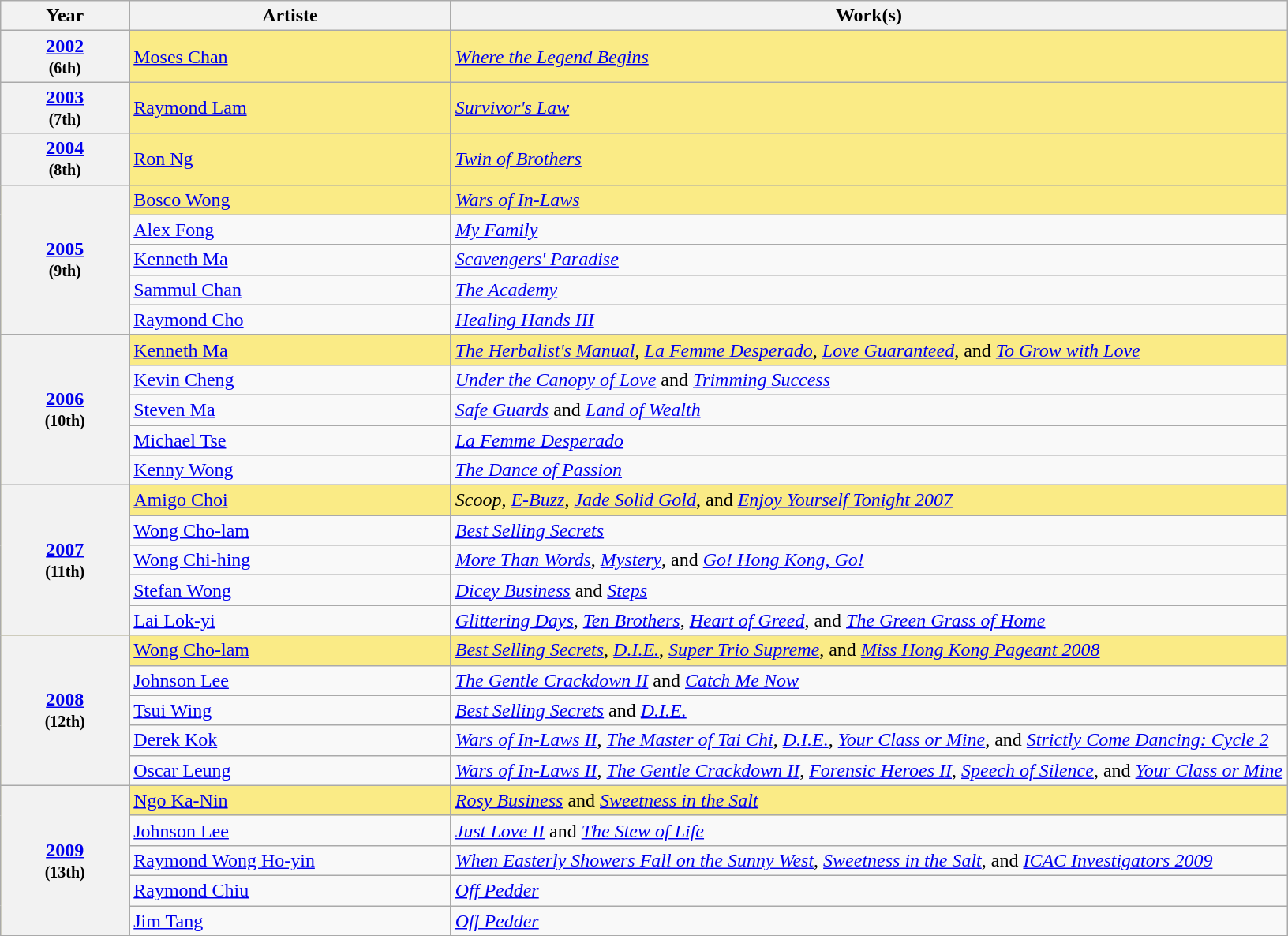<table class="wikitable">
<tr>
<th style="width:10%;">Year</th>
<th style="width:25%;">Artiste</th>
<th>Work(s)</th>
</tr>
<tr>
<th scope="row" style="text-align:center"><strong><a href='#'>2002</a></strong><br><small>(6th)</small></th>
<td style="background:#FAEB86"><a href='#'>Moses Chan</a> </td>
<td style="background:#FAEB86"><em><a href='#'>Where the Legend Begins</a></em></td>
</tr>
<tr>
<th scope="row" style="text-align:center"><strong><a href='#'>2003</a></strong><br><small>(7th)</small></th>
<td style="background:#FAEB86"><a href='#'>Raymond Lam</a> </td>
<td style="background:#FAEB86"><em><a href='#'>Survivor's Law</a></em></td>
</tr>
<tr>
<th scope="row" style="text-align:center"><strong><a href='#'>2004</a></strong><br><small>(8th)</small></th>
<td style="background:#FAEB86"><a href='#'>Ron Ng</a> </td>
<td style="background:#FAEB86"><em><a href='#'>Twin of Brothers</a></em></td>
</tr>
<tr style="background:#FAEB86">
<th rowspan="5"><strong><a href='#'>2005</a></strong><br><small>(9th)</small></th>
<td><a href='#'>Bosco Wong</a> </td>
<td><em><a href='#'>Wars of In-Laws</a></em></td>
</tr>
<tr>
<td><a href='#'>Alex Fong</a></td>
<td><em><a href='#'>My Family</a></em></td>
</tr>
<tr>
<td><a href='#'>Kenneth Ma</a></td>
<td><em><a href='#'>Scavengers' Paradise</a></em></td>
</tr>
<tr>
<td><a href='#'>Sammul Chan</a></td>
<td><em><a href='#'>The Academy</a></em></td>
</tr>
<tr>
<td><a href='#'>Raymond Cho</a></td>
<td><em><a href='#'>Healing Hands III</a></em></td>
</tr>
<tr style="background:#FAEB86">
<th rowspan="5"><strong><a href='#'>2006</a></strong> <br><small>(10th)</small></th>
<td><a href='#'>Kenneth Ma</a> </td>
<td><em><a href='#'>The Herbalist's Manual</a></em>, <em><a href='#'>La Femme Desperado</a></em>, <em><a href='#'>Love Guaranteed</a></em>, and <em><a href='#'>To Grow with Love</a></em></td>
</tr>
<tr>
<td><a href='#'>Kevin Cheng</a></td>
<td><em><a href='#'>Under the Canopy of Love</a></em> and <em><a href='#'>Trimming Success</a></em></td>
</tr>
<tr>
<td><a href='#'>Steven Ma</a></td>
<td><em><a href='#'>Safe Guards</a></em> and <em><a href='#'>Land of Wealth</a></em></td>
</tr>
<tr>
<td><a href='#'>Michael Tse</a></td>
<td><em><a href='#'>La Femme Desperado</a></em></td>
</tr>
<tr>
<td><a href='#'>Kenny Wong</a></td>
<td><em><a href='#'>The Dance of Passion</a></em></td>
</tr>
<tr style="background:#FAEB86">
<th rowspan="5"><strong><a href='#'>2007</a></strong><br><small>(11th)</small></th>
<td><a href='#'>Amigo Choi</a> </td>
<td><em>Scoop</em>, <em><a href='#'>E-Buzz</a></em>, <em><a href='#'>Jade Solid Gold</a></em>, and <em><a href='#'>Enjoy Yourself Tonight 2007</a></em></td>
</tr>
<tr>
<td><a href='#'>Wong Cho-lam</a></td>
<td><em><a href='#'>Best Selling Secrets</a></em></td>
</tr>
<tr>
<td><a href='#'>Wong Chi-hing</a></td>
<td><em><a href='#'>More Than Words</a></em>, <em><a href='#'>Mystery</a></em>, and <em><a href='#'>Go! Hong Kong, Go!</a></em></td>
</tr>
<tr>
<td><a href='#'>Stefan Wong</a></td>
<td><em><a href='#'>Dicey Business</a></em> and <em><a href='#'>Steps</a></em></td>
</tr>
<tr>
<td><a href='#'>Lai Lok-yi</a></td>
<td><em><a href='#'>Glittering Days</a></em>, <em><a href='#'>Ten Brothers</a></em>, <em><a href='#'>Heart of Greed</a></em>, and <em><a href='#'>The Green Grass of Home</a></em></td>
</tr>
<tr style="background:#FAEB86">
<th rowspan="5"><strong><a href='#'>2008</a></strong><br><small>(12th)</small></th>
<td><a href='#'>Wong Cho-lam</a> </td>
<td><em><a href='#'>Best Selling Secrets</a></em>, <em><a href='#'>D.I.E.</a></em>, <em><a href='#'>Super Trio Supreme</a></em>, and <em><a href='#'>Miss Hong Kong Pageant 2008</a></em></td>
</tr>
<tr>
<td><a href='#'>Johnson Lee</a></td>
<td><em><a href='#'>The Gentle Crackdown II</a></em> and <em><a href='#'>Catch Me Now</a></em></td>
</tr>
<tr>
<td><a href='#'>Tsui Wing</a></td>
<td><em><a href='#'>Best Selling Secrets</a></em> and <em><a href='#'>D.I.E.</a></em></td>
</tr>
<tr>
<td><a href='#'>Derek Kok</a></td>
<td><em><a href='#'>Wars of In-Laws II</a></em>, <em><a href='#'>The Master of Tai Chi</a></em>, <em><a href='#'>D.I.E.</a></em>, <em><a href='#'>Your Class or Mine</a></em>, and <em><a href='#'>Strictly Come Dancing: Cycle 2</a></em></td>
</tr>
<tr>
<td><a href='#'>Oscar Leung</a></td>
<td><em><a href='#'>Wars of In-Laws II</a></em>, <em><a href='#'>The Gentle Crackdown II</a></em>, <em><a href='#'>Forensic Heroes II</a></em>, <em><a href='#'>Speech of Silence</a></em>, and <em><a href='#'>Your Class or Mine</a></em></td>
</tr>
<tr style="background:#FAEB86">
<th rowspan="5"><strong><a href='#'>2009</a></strong><br><small>(13th)</small></th>
<td><a href='#'>Ngo Ka-Nin</a> </td>
<td><em><a href='#'>Rosy Business</a></em> and <em><a href='#'>Sweetness in the Salt</a></em></td>
</tr>
<tr>
<td><a href='#'>Johnson Lee</a></td>
<td><em><a href='#'>Just Love II</a></em> and <em><a href='#'>The Stew of Life</a></em></td>
</tr>
<tr>
<td><a href='#'>Raymond Wong Ho-yin</a></td>
<td><em><a href='#'>When Easterly Showers Fall on the Sunny West</a></em>, <em><a href='#'>Sweetness in the Salt</a></em>, and <em><a href='#'>ICAC Investigators 2009</a></em></td>
</tr>
<tr>
<td><a href='#'>Raymond Chiu</a></td>
<td><em><a href='#'>Off Pedder</a></em></td>
</tr>
<tr>
<td><a href='#'>Jim Tang</a></td>
<td><em><a href='#'>Off Pedder</a></em></td>
</tr>
</table>
